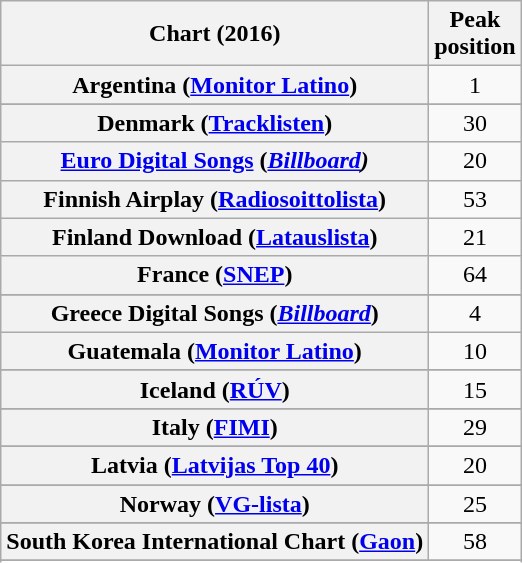<table class="wikitable sortable plainrowheaders" style="text-align:center">
<tr>
<th scope="col">Chart (2016)</th>
<th scope="col">Peak<br>position</th>
</tr>
<tr>
<th scope="row">Argentina (<a href='#'>Monitor Latino</a>)</th>
<td>1</td>
</tr>
<tr>
</tr>
<tr>
</tr>
<tr>
</tr>
<tr>
</tr>
<tr>
</tr>
<tr>
</tr>
<tr>
</tr>
<tr>
</tr>
<tr>
</tr>
<tr>
</tr>
<tr>
<th scope="row">Denmark (<a href='#'>Tracklisten</a>)</th>
<td>30</td>
</tr>
<tr>
<th scope="row"><a href='#'>Euro Digital Songs</a> (<em><a href='#'>Billboard</a>)</em></th>
<td>20</td>
</tr>
<tr>
<th scope="row">Finnish Airplay (<a href='#'>Radiosoittolista</a>)</th>
<td>53</td>
</tr>
<tr>
<th scope="row">Finland Download (<a href='#'>Latauslista</a>)</th>
<td>21</td>
</tr>
<tr>
<th scope="row">France (<a href='#'>SNEP</a>)</th>
<td>64</td>
</tr>
<tr>
</tr>
<tr>
<th scope="row">Greece Digital Songs (<em><a href='#'>Billboard</a></em>)</th>
<td>4</td>
</tr>
<tr>
<th scope="row">Guatemala (<a href='#'>Monitor Latino</a>)</th>
<td>10</td>
</tr>
<tr>
</tr>
<tr>
</tr>
<tr>
<th scope="row">Iceland (<a href='#'>RÚV</a>)</th>
<td>15</td>
</tr>
<tr>
</tr>
<tr>
<th scope="row">Italy (<a href='#'>FIMI</a>)</th>
<td>29</td>
</tr>
<tr>
</tr>
<tr>
<th scope="row">Latvia (<a href='#'>Latvijas Top 40</a>)</th>
<td>20</td>
</tr>
<tr>
</tr>
<tr>
</tr>
<tr>
</tr>
<tr>
<th scope="row">Norway (<a href='#'>VG-lista</a>)</th>
<td>25</td>
</tr>
<tr>
</tr>
<tr>
</tr>
<tr>
</tr>
<tr>
<th scope="row">South Korea International Chart (<a href='#'>Gaon</a>)</th>
<td>58</td>
</tr>
<tr>
</tr>
<tr>
</tr>
<tr>
</tr>
<tr>
</tr>
<tr>
</tr>
<tr>
</tr>
<tr>
</tr>
<tr>
</tr>
<tr>
</tr>
<tr>
</tr>
</table>
